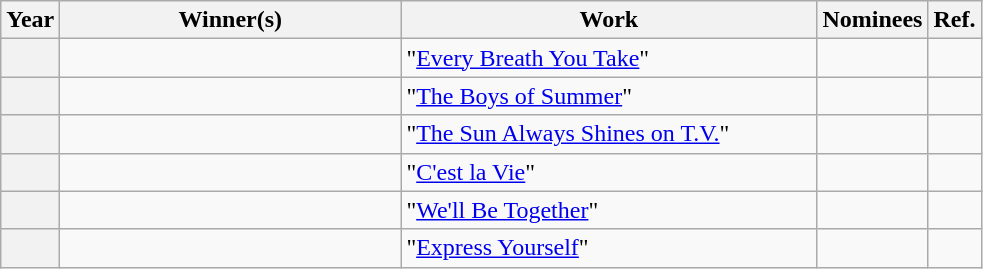<table class="wikitable sortable">
<tr>
<th scope="col" style="width:5px;">Year</th>
<th scope="col" style="width:220px;">Winner(s)</th>
<th scope="col" style="width:270px;">Work</th>
<th scope="col" class="unsortable">Nominees</th>
<th scope="col" class="unsortable">Ref.</th>
</tr>
<tr>
<th scope="row"></th>
<td></td>
<td>"<a href='#'>Every Breath You Take</a>" </td>
<td></td>
<td align="center"></td>
</tr>
<tr>
<th scope="row"></th>
<td></td>
<td>"<a href='#'>The Boys of Summer</a>" </td>
<td></td>
<td align="center"></td>
</tr>
<tr>
<th scope="row"></th>
<td></td>
<td>"<a href='#'>The Sun Always Shines on T.V.</a>" </td>
<td></td>
<td align="center"></td>
</tr>
<tr>
<th scope="row"></th>
<td></td>
<td>"<a href='#'>C'est la Vie</a>" </td>
<td></td>
<td align="center"></td>
</tr>
<tr>
<th scope="row"></th>
<td></td>
<td>"<a href='#'>We'll Be Together</a>" </td>
<td></td>
<td align="center"></td>
</tr>
<tr>
<th scope="row"></th>
<td></td>
<td>"<a href='#'>Express Yourself</a>" </td>
<td></td>
<td align="center"></td>
</tr>
</table>
